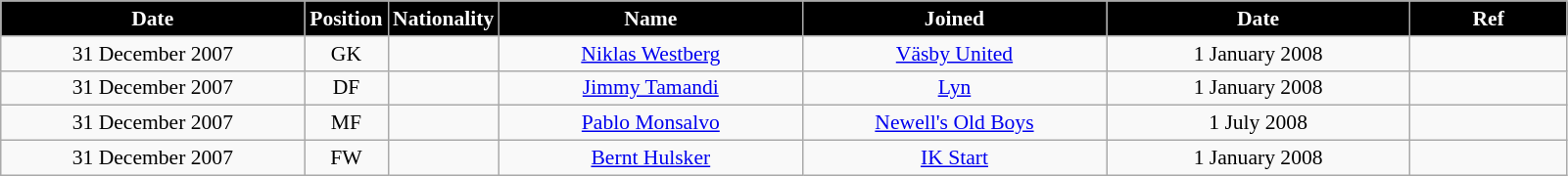<table class="wikitable"  style="text-align:center; font-size:90%; ">
<tr>
<th style="background:#000000; color:white; width:200px;">Date</th>
<th style="background:#000000; color:white; width:50px;">Position</th>
<th style="background:#000000; color:white; width:50px;">Nationality</th>
<th style="background:#000000; color:white; width:200px;">Name</th>
<th style="background:#000000; color:white; width:200px;">Joined</th>
<th style="background:#000000; color:white; width:200px;">Date</th>
<th style="background:#000000; color:white; width:100px;">Ref</th>
</tr>
<tr>
<td>31 December 2007</td>
<td>GK</td>
<td></td>
<td><a href='#'>Niklas Westberg</a></td>
<td><a href='#'>Väsby United</a></td>
<td>1 January 2008</td>
<td></td>
</tr>
<tr>
<td>31 December 2007</td>
<td>DF</td>
<td></td>
<td><a href='#'>Jimmy Tamandi</a></td>
<td><a href='#'>Lyn</a></td>
<td>1 January 2008</td>
<td></td>
</tr>
<tr>
<td>31 December 2007</td>
<td>MF</td>
<td></td>
<td><a href='#'>Pablo Monsalvo</a></td>
<td><a href='#'>Newell's Old Boys</a></td>
<td>1 July 2008</td>
<td></td>
</tr>
<tr>
<td>31 December 2007</td>
<td>FW</td>
<td></td>
<td><a href='#'>Bernt Hulsker</a></td>
<td><a href='#'>IK Start</a></td>
<td>1 January 2008</td>
<td></td>
</tr>
</table>
